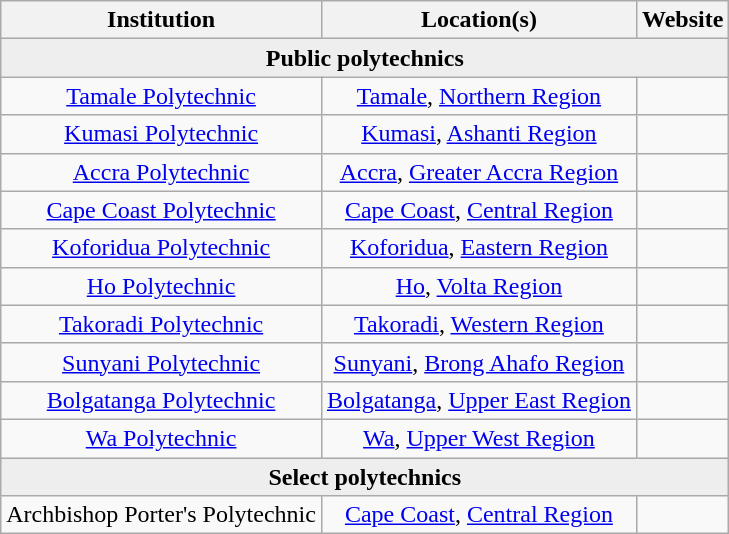<table class="wikitable sortable" style="text-align: centre;">
<tr ">
<th class="unsortable">Institution</th>
<th class="unsortable">Location(s)</th>
<th class="unsortable">Website</th>
</tr>
<tr style="background:#eee;">
<td style="text-align:center;" colspan="3"><strong>Public polytechnics</strong></td>
</tr>
<tr>
<td align=center><a href='#'>Tamale Polytechnic</a></td>
<td align=center><a href='#'>Tamale</a>, <a href='#'>Northern Region</a></td>
<td align=center></td>
</tr>
<tr>
<td align=center><a href='#'>Kumasi Polytechnic</a></td>
<td align=center><a href='#'>Kumasi</a>, <a href='#'>Ashanti Region</a></td>
<td align=center></td>
</tr>
<tr>
<td align=center><a href='#'>Accra Polytechnic</a></td>
<td align=center><a href='#'>Accra</a>, <a href='#'>Greater Accra Region</a></td>
<td align=center></td>
</tr>
<tr>
<td align=center><a href='#'>Cape Coast Polytechnic</a></td>
<td align=center><a href='#'>Cape Coast</a>, <a href='#'>Central Region</a></td>
<td align=center></td>
</tr>
<tr>
<td align=center><a href='#'>Koforidua Polytechnic</a></td>
<td align=center><a href='#'>Koforidua</a>, <a href='#'>Eastern Region</a></td>
<td align=center></td>
</tr>
<tr>
<td align=center><a href='#'>Ho Polytechnic</a></td>
<td align=center><a href='#'>Ho</a>, <a href='#'>Volta Region</a></td>
<td align=center></td>
</tr>
<tr>
<td align=center><a href='#'>Takoradi Polytechnic</a></td>
<td align=center><a href='#'>Takoradi</a>, <a href='#'>Western Region</a></td>
<td align=center></td>
</tr>
<tr>
<td align=center><a href='#'>Sunyani Polytechnic</a></td>
<td align=center><a href='#'>Sunyani</a>, <a href='#'>Brong Ahafo Region</a></td>
<td align=center></td>
</tr>
<tr>
<td align=center><a href='#'>Bolgatanga Polytechnic</a></td>
<td align=center><a href='#'>Bolgatanga</a>, <a href='#'>Upper East Region</a></td>
<td align=center></td>
</tr>
<tr>
<td align=center><a href='#'>Wa Polytechnic</a></td>
<td align=center><a href='#'>Wa</a>, <a href='#'>Upper West Region</a></td>
<td></td>
</tr>
<tr style="background:#eee;">
<td style="text-align:center;" colspan="3"><strong>Select polytechnics</strong></td>
</tr>
<tr>
<td align=center>Archbishop Porter's Polytechnic</td>
<td align=center><a href='#'>Cape Coast</a>, <a href='#'>Central Region</a></td>
<td></td>
</tr>
</table>
